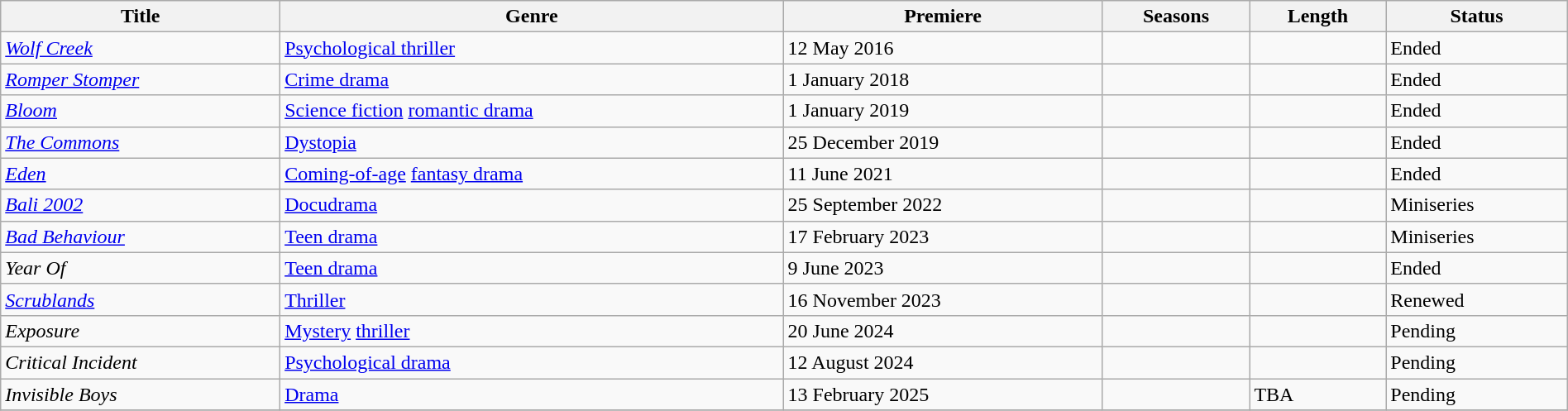<table class="wikitable sortable" style="width:100%;">
<tr>
<th>Title</th>
<th>Genre</th>
<th>Premiere</th>
<th>Seasons</th>
<th>Length</th>
<th>Status</th>
</tr>
<tr>
<td><em><a href='#'>Wolf Creek</a></em></td>
<td><a href='#'>Psychological thriller</a></td>
<td>12 May 2016</td>
<td></td>
<td></td>
<td>Ended</td>
</tr>
<tr>
<td><em><a href='#'>Romper Stomper</a></em></td>
<td><a href='#'>Crime drama</a></td>
<td>1 January 2018</td>
<td></td>
<td></td>
<td>Ended</td>
</tr>
<tr>
<td><em><a href='#'>Bloom</a></em></td>
<td><a href='#'>Science fiction</a> <a href='#'>romantic drama</a></td>
<td>1 January 2019</td>
<td></td>
<td></td>
<td>Ended</td>
</tr>
<tr>
<td><em><a href='#'>The Commons</a></em></td>
<td><a href='#'>Dystopia</a></td>
<td>25 December 2019</td>
<td></td>
<td></td>
<td>Ended</td>
</tr>
<tr>
<td><em><a href='#'>Eden</a></em></td>
<td><a href='#'>Coming-of-age</a> <a href='#'>fantasy drama</a></td>
<td>11 June 2021</td>
<td></td>
<td></td>
<td>Ended</td>
</tr>
<tr>
<td><em><a href='#'>Bali 2002</a></em></td>
<td><a href='#'>Docudrama</a></td>
<td>25 September 2022</td>
<td></td>
<td></td>
<td>Miniseries</td>
</tr>
<tr>
<td><em><a href='#'>Bad Behaviour</a></em></td>
<td><a href='#'>Teen drama</a></td>
<td>17 February 2023</td>
<td></td>
<td></td>
<td>Miniseries</td>
</tr>
<tr>
<td><em>Year Of</em></td>
<td><a href='#'>Teen drama</a></td>
<td>9 June 2023</td>
<td></td>
<td></td>
<td>Ended</td>
</tr>
<tr>
<td><em><a href='#'>Scrublands</a></em></td>
<td><a href='#'>Thriller</a></td>
<td>16 November 2023</td>
<td></td>
<td></td>
<td>Renewed</td>
</tr>
<tr>
<td><em>Exposure</em></td>
<td><a href='#'>Mystery</a> <a href='#'>thriller</a></td>
<td>20 June 2024</td>
<td></td>
<td></td>
<td>Pending</td>
</tr>
<tr>
<td><em>Critical Incident</em></td>
<td><a href='#'>Psychological drama</a></td>
<td>12 August 2024</td>
<td></td>
<td></td>
<td>Pending</td>
</tr>
<tr>
<td><em>Invisible Boys</em></td>
<td><a href='#'>Drama</a></td>
<td>13 February 2025</td>
<td></td>
<td>TBA</td>
<td>Pending</td>
</tr>
<tr>
</tr>
</table>
